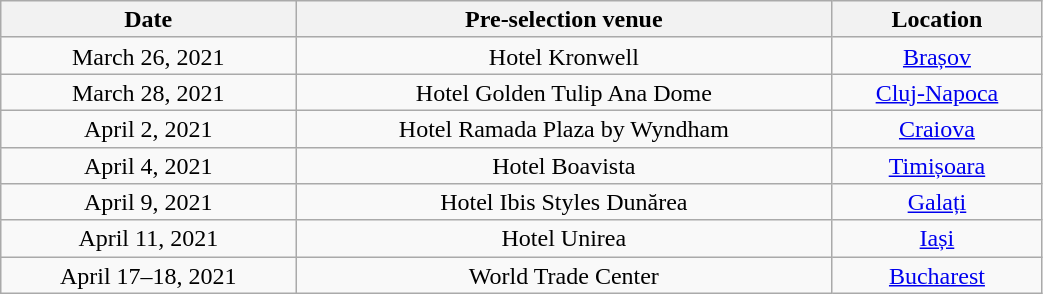<table class="wikitable" style="text-align:center; line-height:17px; width:55%;">
<tr>
<th>Date</th>
<th>Pre-selection venue</th>
<th>Location</th>
</tr>
<tr>
<td>March 26, 2021</td>
<td>Hotel Kronwell</td>
<td><a href='#'>Brașov</a></td>
</tr>
<tr>
<td>March 28, 2021</td>
<td>Hotel Golden Tulip Ana Dome</td>
<td><a href='#'>Cluj-Napoca</a></td>
</tr>
<tr>
<td>April 2, 2021</td>
<td>Hotel Ramada Plaza by Wyndham</td>
<td><a href='#'>Craiova</a></td>
</tr>
<tr>
<td>April 4, 2021</td>
<td>Hotel Boavista</td>
<td><a href='#'>Timișoara</a></td>
</tr>
<tr>
<td>April 9, 2021</td>
<td>Hotel Ibis Styles Dunărea</td>
<td><a href='#'>Galați</a></td>
</tr>
<tr>
<td>April 11, 2021</td>
<td>Hotel Unirea</td>
<td><a href='#'>Iași</a></td>
</tr>
<tr>
<td>April 17–18, 2021</td>
<td>World Trade Center</td>
<td><a href='#'>Bucharest</a></td>
</tr>
</table>
